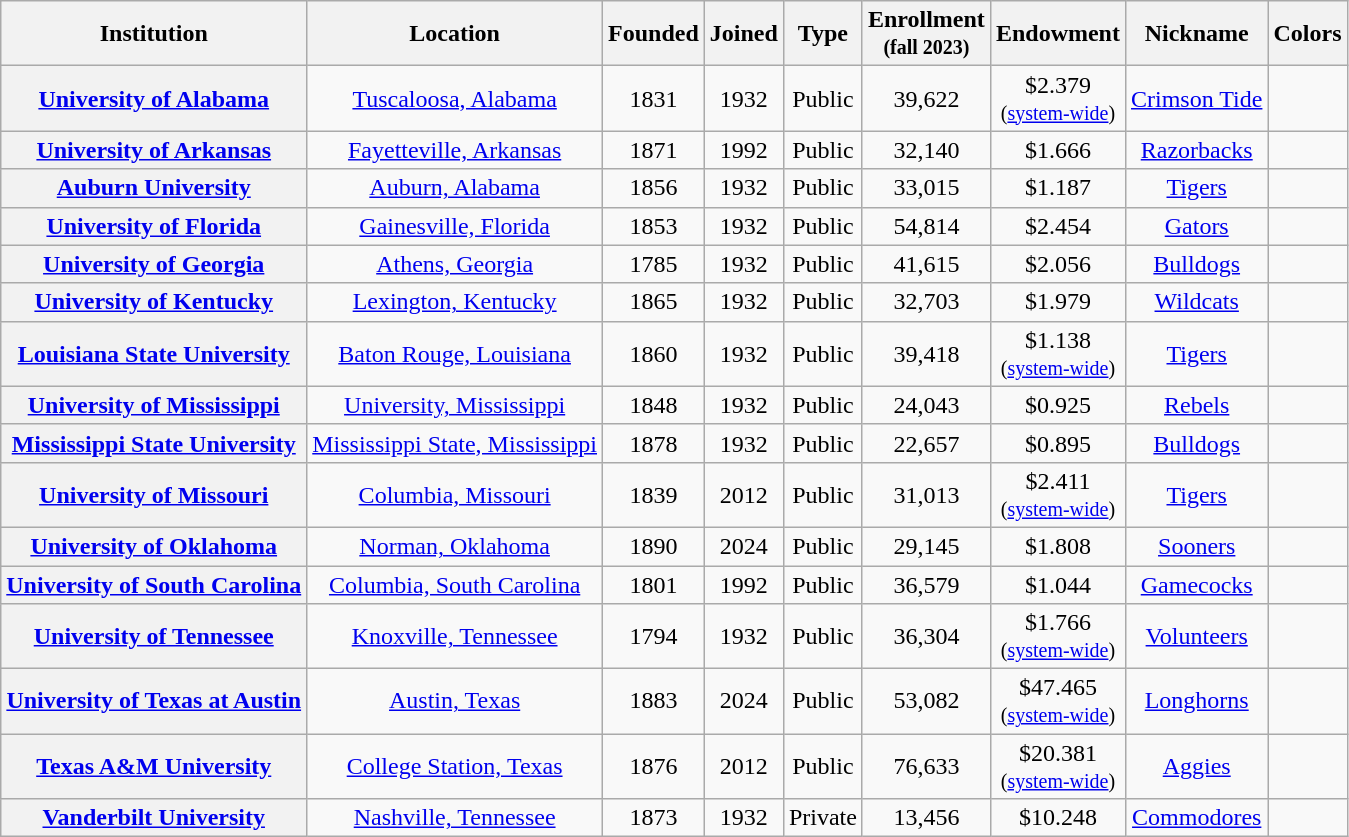<table class="wikitable sortable plainrowheaders" style="text-align: center;">
<tr>
<th>Institution</th>
<th>Location</th>
<th>Founded</th>
<th>Joined</th>
<th>Type</th>
<th>Enrollment<br><small>(fall 2023)</small></th>
<th>Endowment<br></th>
<th>Nickname</th>
<th class="unsortable">Colors</th>
</tr>
<tr>
<th scope="row"><strong><a href='#'>University of Alabama</a></strong></th>
<td><a href='#'>Tuscaloosa, Alabama</a></td>
<td>1831</td>
<td>1932</td>
<td>Public</td>
<td>39,622</td>
<td>$2.379<br><small>(<a href='#'>system-wide</a>)</small></td>
<td><a href='#'>Crimson Tide</a></td>
<td></td>
</tr>
<tr>
<th scope="row"><strong><a href='#'>University of Arkansas</a></strong></th>
<td><a href='#'>Fayetteville, Arkansas</a></td>
<td>1871</td>
<td>1992</td>
<td>Public</td>
<td>32,140</td>
<td>$1.666</td>
<td><a href='#'>Razorbacks</a></td>
<td></td>
</tr>
<tr>
<th scope="row"><strong><a href='#'>Auburn University</a></strong></th>
<td><a href='#'>Auburn, Alabama</a></td>
<td>1856</td>
<td>1932</td>
<td>Public</td>
<td>33,015</td>
<td>$1.187</td>
<td><a href='#'>Tigers</a></td>
<td></td>
</tr>
<tr>
<th scope="row"><strong><a href='#'>University of Florida</a></strong></th>
<td><a href='#'>Gainesville, Florida</a></td>
<td>1853</td>
<td>1932</td>
<td>Public</td>
<td>54,814</td>
<td>$2.454</td>
<td><a href='#'>Gators</a></td>
<td></td>
</tr>
<tr>
<th scope="row"><strong><a href='#'>University of Georgia</a></strong></th>
<td><a href='#'>Athens, Georgia</a></td>
<td>1785</td>
<td>1932</td>
<td>Public</td>
<td>41,615</td>
<td>$2.056</td>
<td><a href='#'>Bulldogs</a></td>
<td></td>
</tr>
<tr>
<th scope="row"><strong><a href='#'>University of Kentucky</a></strong></th>
<td><a href='#'>Lexington, Kentucky</a></td>
<td>1865</td>
<td>1932</td>
<td>Public</td>
<td>32,703</td>
<td>$1.979</td>
<td><a href='#'>Wildcats</a></td>
<td></td>
</tr>
<tr>
<th scope="row"><strong><a href='#'>Louisiana State University</a></strong></th>
<td><a href='#'>Baton Rouge, Louisiana</a></td>
<td>1860</td>
<td>1932</td>
<td>Public</td>
<td>39,418</td>
<td>$1.138<br><small>(<a href='#'>system-wide</a>)</small></td>
<td><a href='#'>Tigers</a></td>
<td></td>
</tr>
<tr>
<th scope="row"><strong><a href='#'>University of Mississippi</a></strong></th>
<td><a href='#'>University, Mississippi</a></td>
<td>1848</td>
<td>1932</td>
<td>Public</td>
<td>24,043</td>
<td>$0.925</td>
<td><a href='#'>Rebels</a></td>
<td></td>
</tr>
<tr>
<th scope="row"><strong><a href='#'>Mississippi State University</a></strong></th>
<td><a href='#'>Mississippi State, Mississippi</a></td>
<td>1878</td>
<td>1932</td>
<td>Public</td>
<td>22,657</td>
<td>$0.895</td>
<td><a href='#'>Bulldogs</a></td>
<td></td>
</tr>
<tr>
<th scope="row"><strong><a href='#'>University of Missouri</a></strong></th>
<td><a href='#'>Columbia, Missouri</a></td>
<td>1839</td>
<td>2012</td>
<td>Public</td>
<td>31,013</td>
<td>$2.411<br><small>(<a href='#'>system-wide</a>)</small></td>
<td><a href='#'>Tigers</a></td>
<td></td>
</tr>
<tr>
<th scope="row"><strong><a href='#'>University of Oklahoma</a></strong></th>
<td><a href='#'>Norman, Oklahoma</a></td>
<td>1890</td>
<td>2024</td>
<td>Public</td>
<td>29,145</td>
<td>$1.808</td>
<td><a href='#'>Sooners</a></td>
<td></td>
</tr>
<tr>
<th scope="row"><strong><a href='#'>University of South Carolina</a></strong></th>
<td><a href='#'>Columbia, South Carolina</a></td>
<td>1801</td>
<td>1992</td>
<td>Public</td>
<td>36,579</td>
<td>$1.044</td>
<td><a href='#'>Gamecocks</a></td>
<td></td>
</tr>
<tr>
<th scope="row"><strong><a href='#'>University of Tennessee</a></strong></th>
<td><a href='#'>Knoxville, Tennessee</a></td>
<td>1794</td>
<td>1932</td>
<td>Public</td>
<td>36,304</td>
<td>$1.766<br><small>(<a href='#'>system-wide</a>)</small></td>
<td><a href='#'>Volunteers</a></td>
<td></td>
</tr>
<tr>
<th scope="row"><strong><a href='#'>University of Texas at Austin</a></strong></th>
<td><a href='#'>Austin, Texas</a></td>
<td>1883</td>
<td>2024</td>
<td>Public</td>
<td>53,082</td>
<td>$47.465<br><small>(<a href='#'>system-wide</a>)</small></td>
<td><a href='#'>Longhorns</a></td>
<td></td>
</tr>
<tr>
<th scope="row"><strong><a href='#'>Texas A&M University</a></strong></th>
<td><a href='#'>College Station, Texas</a></td>
<td>1876</td>
<td>2012</td>
<td>Public</td>
<td>76,633</td>
<td>$20.381<br><small>(<a href='#'>system-wide</a>)</small></td>
<td><a href='#'>Aggies</a></td>
<td></td>
</tr>
<tr>
<th scope="row"><strong><a href='#'>Vanderbilt University</a></strong></th>
<td><a href='#'>Nashville, Tennessee</a></td>
<td>1873</td>
<td>1932</td>
<td>Private</td>
<td>13,456</td>
<td>$10.248</td>
<td><a href='#'>Commodores</a></td>
<td></td>
</tr>
</table>
